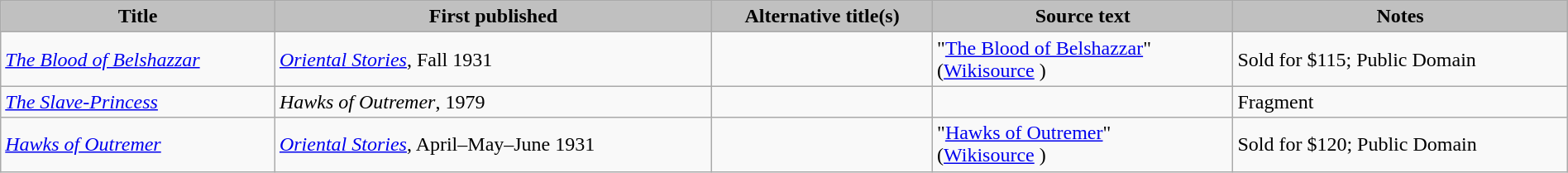<table class="wikitable" width="100%">
<tr>
<th style="background:#C0C0C0;">Title</th>
<th style="background:#C0C0C0;">First published</th>
<th style="background:#C0C0C0;">Alternative title(s)</th>
<th style="background:#C0C0C0;">Source text</th>
<th style="background:#C0C0C0;">Notes</th>
</tr>
<tr>
<td><em><a href='#'>The Blood of Belshazzar</a></em></td>
<td><em><a href='#'>Oriental Stories</a></em>, Fall 1931</td>
<td></td>
<td>"<a href='#'>The Blood of Belshazzar</a>" <br>(<a href='#'>Wikisource</a> )</td>
<td>Sold for $115; Public Domain</td>
</tr>
<tr>
<td><em><a href='#'>The Slave-Princess</a></em></td>
<td><em>Hawks of Outremer</em>, 1979</td>
<td></td>
<td></td>
<td>Fragment</td>
</tr>
<tr>
<td><em><a href='#'>Hawks of Outremer</a></em></td>
<td><em><a href='#'>Oriental Stories</a></em>, April–May–June 1931</td>
<td></td>
<td>"<a href='#'>Hawks of Outremer</a>" <br>(<a href='#'>Wikisource</a> )</td>
<td>Sold for $120; Public Domain</td>
</tr>
</table>
